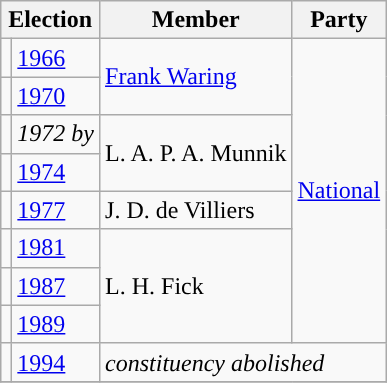<table class="wikitable">
<tr>
<th colspan="2">Election</th>
<th>Member</th>
<th>Party</th>
</tr>
<tr>
<td style="background-color: "></td>
<td><a href='#'>1966</a></td>
<td rowspan="2"><a href='#'>Frank Waring</a></td>
<td rowspan="8"><a href='#'>National</a></td>
</tr>
<tr>
<td style="background-color: "></td>
<td><a href='#'>1970</a></td>
</tr>
<tr>
<td style="background-color: "></td>
<td><em>1972 by</em></td>
<td rowspan="2">L. A. P. A. Munnik</td>
</tr>
<tr>
<td style="background-color: "></td>
<td><a href='#'>1974</a></td>
</tr>
<tr>
<td style="background-color: "></td>
<td><a href='#'>1977</a></td>
<td>J. D. de Villiers</td>
</tr>
<tr>
<td style="background-color: "></td>
<td><a href='#'>1981</a></td>
<td rowspan="3">L. H. Fick</td>
</tr>
<tr>
<td style="background-color: "></td>
<td><a href='#'>1987</a></td>
</tr>
<tr>
<td style="background-color: "></td>
<td><a href='#'>1989</a></td>
</tr>
<tr>
<td style="background-color: "></td>
<td><a href='#'>1994</a></td>
<td colspan="2"><em>constituency abolished</em></td>
</tr>
<tr>
</tr>
</table>
